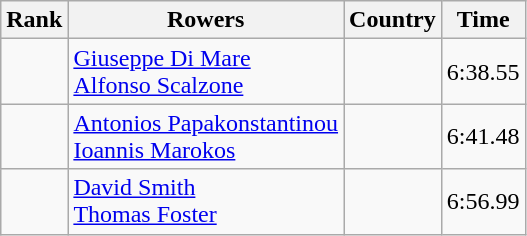<table class="wikitable" style="text-align:center">
<tr>
<th>Rank</th>
<th>Rowers</th>
<th>Country</th>
<th>Time</th>
</tr>
<tr>
<td></td>
<td align="left"><a href='#'>Giuseppe Di Mare</a><br><a href='#'>Alfonso Scalzone</a></td>
<td align="left"></td>
<td>6:38.55</td>
</tr>
<tr>
<td></td>
<td align="left"><a href='#'>Antonios Papakonstantinou</a><br><a href='#'>Ioannis Marokos</a></td>
<td align="left"></td>
<td>6:41.48</td>
</tr>
<tr>
<td></td>
<td align="left"><a href='#'>David Smith</a><br><a href='#'>Thomas Foster</a></td>
<td align="left"></td>
<td>6:56.99</td>
</tr>
</table>
